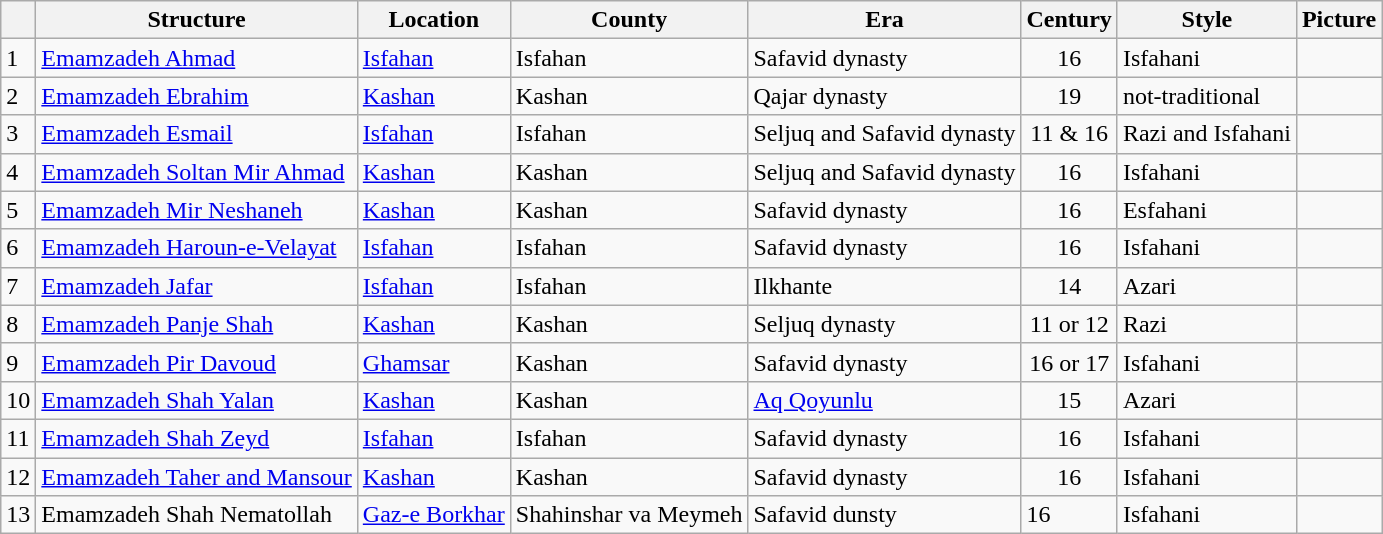<table class="sortable wikitable">
<tr>
<th></th>
<th>Structure</th>
<th>Location</th>
<th>County</th>
<th>Era</th>
<th>Century</th>
<th>Style</th>
<th>Picture</th>
</tr>
<tr>
<td>1</td>
<td><a href='#'>Emamzadeh Ahmad</a></td>
<td><a href='#'>Isfahan</a></td>
<td>Isfahan</td>
<td>Safavid dynasty</td>
<td align="center">16</td>
<td>Isfahani</td>
<td></td>
</tr>
<tr>
<td>2</td>
<td><a href='#'>Emamzadeh Ebrahim</a></td>
<td><a href='#'>Kashan</a></td>
<td>Kashan</td>
<td>Qajar dynasty</td>
<td align="center">19</td>
<td>not-traditional</td>
<td></td>
</tr>
<tr>
<td>3</td>
<td><a href='#'>Emamzadeh Esmail</a></td>
<td><a href='#'>Isfahan</a></td>
<td>Isfahan</td>
<td>Seljuq and Safavid dynasty</td>
<td align="center">11 & 16</td>
<td>Razi and Isfahani</td>
<td></td>
</tr>
<tr>
<td>4</td>
<td><a href='#'>Emamzadeh Soltan Mir Ahmad</a></td>
<td><a href='#'>Kashan</a></td>
<td>Kashan</td>
<td>Seljuq and Safavid dynasty</td>
<td align="center">16</td>
<td>Isfahani</td>
<td></td>
</tr>
<tr>
<td>5</td>
<td><a href='#'>Emamzadeh Mir Neshaneh</a></td>
<td><a href='#'>Kashan</a></td>
<td>Kashan</td>
<td>Safavid dynasty</td>
<td align="center">16</td>
<td>Esfahani</td>
<td></td>
</tr>
<tr>
<td>6</td>
<td><a href='#'>Emamzadeh Haroun-e-Velayat</a></td>
<td><a href='#'>Isfahan</a></td>
<td>Isfahan</td>
<td>Safavid dynasty</td>
<td align="center">16</td>
<td>Isfahani</td>
<td></td>
</tr>
<tr>
<td>7</td>
<td><a href='#'>Emamzadeh Jafar</a></td>
<td><a href='#'>Isfahan</a></td>
<td>Isfahan</td>
<td>Ilkhante</td>
<td align="center">14</td>
<td>Azari</td>
<td></td>
</tr>
<tr>
<td>8</td>
<td><a href='#'>Emamzadeh Panje Shah</a></td>
<td><a href='#'>Kashan</a></td>
<td>Kashan</td>
<td>Seljuq dynasty</td>
<td align="center">11 or 12</td>
<td>Razi</td>
<td></td>
</tr>
<tr>
<td>9</td>
<td><a href='#'>Emamzadeh Pir Davoud</a></td>
<td><a href='#'>Ghamsar</a></td>
<td>Kashan</td>
<td>Safavid dynasty</td>
<td align="center">16 or 17</td>
<td>Isfahani</td>
<td></td>
</tr>
<tr>
<td>10</td>
<td><a href='#'>Emamzadeh Shah Yalan</a></td>
<td><a href='#'>Kashan</a></td>
<td>Kashan</td>
<td><a href='#'>Aq Qoyunlu</a></td>
<td align="center">15</td>
<td>Azari</td>
<td></td>
</tr>
<tr>
<td>11</td>
<td><a href='#'>Emamzadeh Shah Zeyd</a></td>
<td><a href='#'>Isfahan</a></td>
<td>Isfahan</td>
<td>Safavid dynasty</td>
<td align="center">16</td>
<td>Isfahani</td>
<td></td>
</tr>
<tr>
<td>12</td>
<td><a href='#'>Emamzadeh Taher and Mansour</a></td>
<td><a href='#'>Kashan</a></td>
<td>Kashan</td>
<td>Safavid dynasty</td>
<td align="center">16</td>
<td>Isfahani</td>
<td></td>
</tr>
<tr>
<td>13</td>
<td>Emamzadeh Shah Nematollah</td>
<td><a href='#'>Gaz-e Borkhar</a></td>
<td>Shahinshar va Meymeh</td>
<td>Safavid dunsty</td>
<td>16</td>
<td>Isfahani</td>
<td></td>
</tr>
</table>
